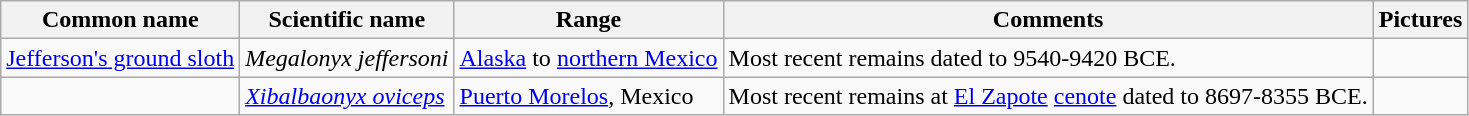<table class="wikitable">
<tr>
<th>Common name</th>
<th>Scientific name</th>
<th>Range</th>
<th class="unsortable">Comments</th>
<th>Pictures</th>
</tr>
<tr>
<td><a href='#'>Jefferson's ground sloth</a></td>
<td><em>Megalonyx jeffersoni</em></td>
<td><a href='#'>Alaska</a> to <a href='#'>northern Mexico</a></td>
<td>Most recent remains dated to 9540-9420 BCE.</td>
<td></td>
</tr>
<tr>
<td></td>
<td><em><a href='#'>Xibalbaonyx oviceps</a></em></td>
<td><a href='#'>Puerto Morelos</a>, Mexico</td>
<td>Most recent remains at <a href='#'>El Zapote</a> <a href='#'>cenote</a> dated to 8697-8355 BCE.</td>
<td></td>
</tr>
</table>
